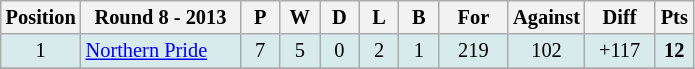<table class="wikitable" style="text-align:center; font-size:85%;">
<tr>
<th width=40 abbr="Position">Position</th>
<th width=100>Round 8 - 2013</th>
<th width=20 abbr="Played">P</th>
<th width=20 abbr="Won">W</th>
<th width=20 abbr="Drawn">D</th>
<th width=20 abbr="Lost">L</th>
<th width=20 abbr="Bye">B</th>
<th width=40 abbr="Points for">For</th>
<th width=40 abbr="Points against">Against</th>
<th width=40 abbr="Points difference">Diff</th>
<th width=20 abbr="Points">Pts</th>
</tr>
<tr style="background: #d7ebed;">
<td>1</td>
<td style="text-align:left;"> <a href='#'>Northern Pride</a></td>
<td>7</td>
<td>5</td>
<td>0</td>
<td>2</td>
<td>1</td>
<td>219</td>
<td>102</td>
<td>+117</td>
<td><strong>12</strong></td>
</tr>
<tr>
</tr>
</table>
